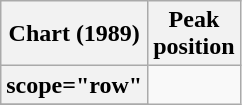<table class="wikitable plainrowheaders" style="text-align:center;">
<tr>
<th scope="col">Chart (1989)</th>
<th scope="col">Peak<br>position</th>
</tr>
<tr>
<th>scope="row"</th>
</tr>
<tr>
</tr>
</table>
